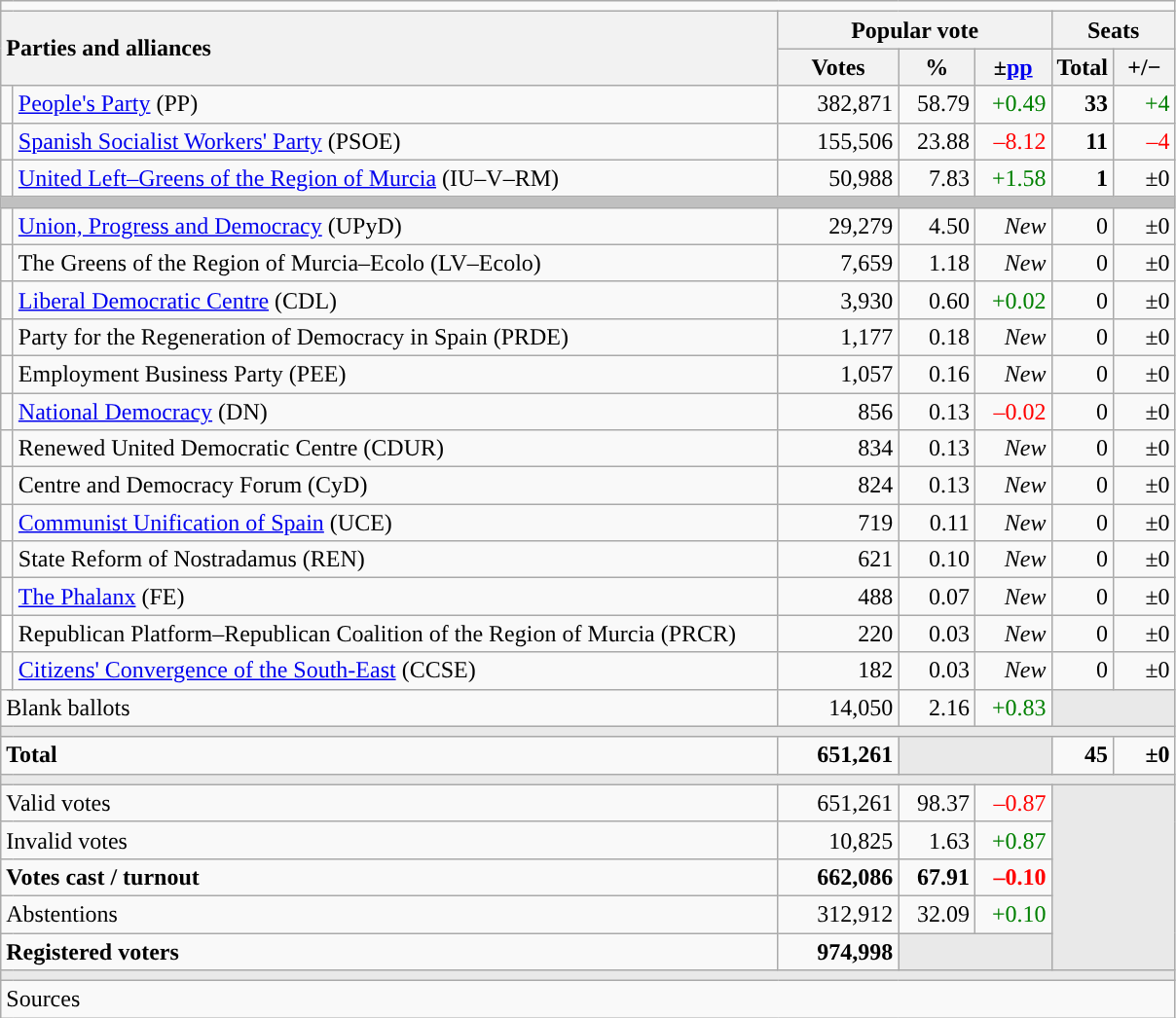<table class="wikitable" style="text-align:right;">
<tr>
<td colspan="7"></td>
</tr>
<tr>
<th style="text-align:left;" rowspan="2" colspan="2" width="525">Parties and alliances</th>
<th colspan="3">Popular vote</th>
<th colspan="2">Seats</th>
</tr>
<tr>
<th width="75">Votes</th>
<th width="45">%</th>
<th width="45">±<a href='#'>pp</a></th>
<th width="35">Total</th>
<th width="35">+/−</th>
</tr>
<tr>
<td width="1" style="color:inherit;background:"></td>
<td align="left"><a href='#'>People's Party</a> (PP)</td>
<td>382,871</td>
<td>58.79</td>
<td style="color:green;">+0.49</td>
<td><strong>33</strong></td>
<td style="color:green;">+4</td>
</tr>
<tr>
<td style="color:inherit;background:"></td>
<td align="left"><a href='#'>Spanish Socialist Workers' Party</a> (PSOE)</td>
<td>155,506</td>
<td>23.88</td>
<td style="color:red;">–8.12</td>
<td><strong>11</strong></td>
<td style="color:red;">–4</td>
</tr>
<tr>
<td style="color:inherit;background:"></td>
<td align="left"><a href='#'>United Left–Greens of the Region of Murcia</a> (IU–V–RM)</td>
<td>50,988</td>
<td>7.83</td>
<td style="color:green;">+1.58</td>
<td><strong>1</strong></td>
<td>±0</td>
</tr>
<tr>
<td colspan="7" bgcolor="#C0C0C0"></td>
</tr>
<tr>
<td style="color:inherit;background:"></td>
<td align="left"><a href='#'>Union, Progress and Democracy</a> (UPyD)</td>
<td>29,279</td>
<td>4.50</td>
<td><em>New</em></td>
<td>0</td>
<td>±0</td>
</tr>
<tr>
<td style="color:inherit;background:"></td>
<td align="left">The Greens of the Region of Murcia–Ecolo (LV–Ecolo)</td>
<td>7,659</td>
<td>1.18</td>
<td><em>New</em></td>
<td>0</td>
<td>±0</td>
</tr>
<tr>
<td style="color:inherit;background:"></td>
<td align="left"><a href='#'>Liberal Democratic Centre</a> (CDL)</td>
<td>3,930</td>
<td>0.60</td>
<td style="color:green;">+0.02</td>
<td>0</td>
<td>±0</td>
</tr>
<tr>
<td style="color:inherit;background:"></td>
<td align="left">Party for the Regeneration of Democracy in Spain (PRDE)</td>
<td>1,177</td>
<td>0.18</td>
<td><em>New</em></td>
<td>0</td>
<td>±0</td>
</tr>
<tr>
<td style="color:inherit;background:"></td>
<td align="left">Employment Business Party (PEE)</td>
<td>1,057</td>
<td>0.16</td>
<td><em>New</em></td>
<td>0</td>
<td>±0</td>
</tr>
<tr>
<td style="color:inherit;background:"></td>
<td align="left"><a href='#'>National Democracy</a> (DN)</td>
<td>856</td>
<td>0.13</td>
<td style="color:red;">–0.02</td>
<td>0</td>
<td>±0</td>
</tr>
<tr>
<td style="color:inherit;background:"></td>
<td align="left">Renewed United Democratic Centre (CDUR)</td>
<td>834</td>
<td>0.13</td>
<td><em>New</em></td>
<td>0</td>
<td>±0</td>
</tr>
<tr>
<td style="color:inherit;background:"></td>
<td align="left">Centre and Democracy Forum (CyD)</td>
<td>824</td>
<td>0.13</td>
<td><em>New</em></td>
<td>0</td>
<td>±0</td>
</tr>
<tr>
<td style="color:inherit;background:"></td>
<td align="left"><a href='#'>Communist Unification of Spain</a> (UCE)</td>
<td>719</td>
<td>0.11</td>
<td><em>New</em></td>
<td>0</td>
<td>±0</td>
</tr>
<tr>
<td style="color:inherit;background:"></td>
<td align="left">State Reform of Nostradamus (REN)</td>
<td>621</td>
<td>0.10</td>
<td><em>New</em></td>
<td>0</td>
<td>±0</td>
</tr>
<tr>
<td style="color:inherit;background:"></td>
<td align="left"><a href='#'>The Phalanx</a> (FE)</td>
<td>488</td>
<td>0.07</td>
<td><em>New</em></td>
<td>0</td>
<td>±0</td>
</tr>
<tr>
<td bgcolor="white"></td>
<td align="left">Republican Platform–Republican Coalition of the Region of Murcia (PRCR)</td>
<td>220</td>
<td>0.03</td>
<td><em>New</em></td>
<td>0</td>
<td>±0</td>
</tr>
<tr>
<td style="color:inherit;background:"></td>
<td align="left"><a href='#'>Citizens' Convergence of the South-East</a> (CCSE)</td>
<td>182</td>
<td>0.03</td>
<td><em>New</em></td>
<td>0</td>
<td>±0</td>
</tr>
<tr>
<td align="left" colspan="2">Blank ballots</td>
<td>14,050</td>
<td>2.16</td>
<td style="color:green;">+0.83</td>
<td bgcolor="#E9E9E9" colspan="2"></td>
</tr>
<tr>
<td colspan="7" bgcolor="#E9E9E9"></td>
</tr>
<tr style="font-weight:bold;">
<td align="left" colspan="2">Total</td>
<td>651,261</td>
<td bgcolor="#E9E9E9" colspan="2"></td>
<td>45</td>
<td>±0</td>
</tr>
<tr>
<td colspan="7" bgcolor="#E9E9E9"></td>
</tr>
<tr>
<td align="left" colspan="2">Valid votes</td>
<td>651,261</td>
<td>98.37</td>
<td style="color:red;">–0.87</td>
<td bgcolor="#E9E9E9" colspan="2" rowspan="5"></td>
</tr>
<tr>
<td align="left" colspan="2">Invalid votes</td>
<td>10,825</td>
<td>1.63</td>
<td style="color:green;">+0.87</td>
</tr>
<tr style="font-weight:bold;">
<td align="left" colspan="2">Votes cast / turnout</td>
<td>662,086</td>
<td>67.91</td>
<td style="color:red;">–0.10</td>
</tr>
<tr>
<td align="left" colspan="2">Abstentions</td>
<td>312,912</td>
<td>32.09</td>
<td style="color:green;">+0.10</td>
</tr>
<tr style="font-weight:bold;">
<td align="left" colspan="2">Registered voters</td>
<td>974,998</td>
<td bgcolor="#E9E9E9" colspan="2"></td>
</tr>
<tr>
<td colspan="7" bgcolor="#E9E9E9"></td>
</tr>
<tr>
<td align="left" colspan="7">Sources</td>
</tr>
</table>
